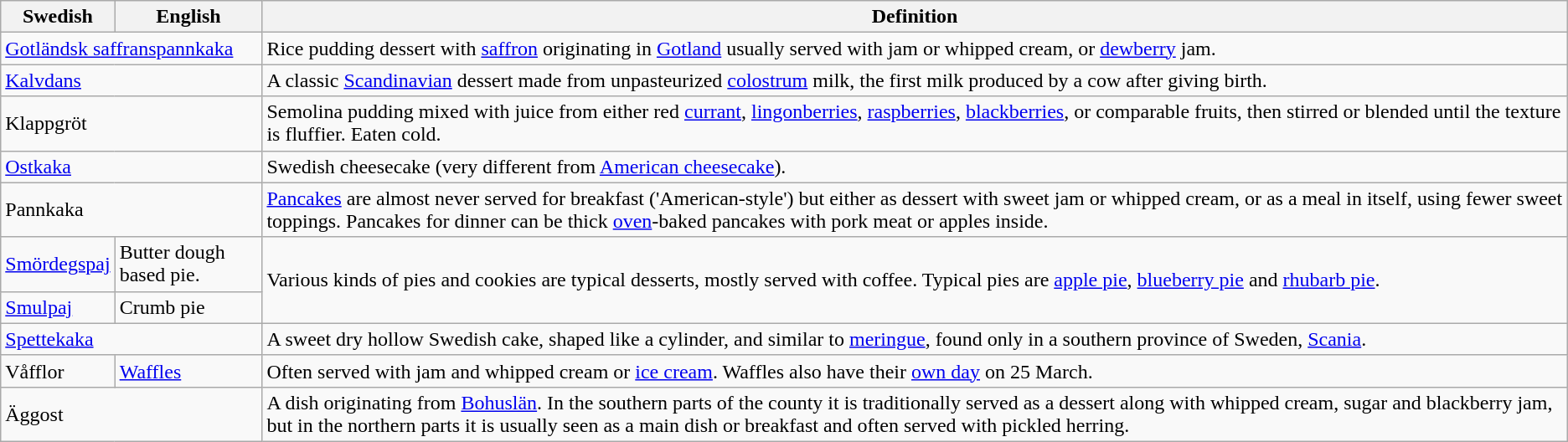<table class="wikitable">
<tr>
<th>Swedish</th>
<th>English</th>
<th>Definition</th>
</tr>
<tr>
<td colspan=2><a href='#'>Gotländsk saffranspannkaka</a></td>
<td>Rice pudding dessert with <a href='#'>saffron</a> originating in <a href='#'>Gotland</a> usually served with jam or whipped cream, or <a href='#'>dewberry</a> jam.</td>
</tr>
<tr>
<td colspan="2"><a href='#'>Kalvdans</a></td>
<td>A classic <a href='#'>Scandinavian</a> dessert made from unpasteurized <a href='#'>colostrum</a> milk, the first milk produced by a cow after giving birth.</td>
</tr>
<tr>
<td colspan=2>Klappgröt</td>
<td>Semolina pudding mixed with juice from either red <a href='#'>currant</a>, <a href='#'>lingonberries</a>, <a href='#'>raspberries</a>, <a href='#'>blackberries</a>, or comparable fruits, then stirred or blended until the texture is fluffier. Eaten cold.</td>
</tr>
<tr>
<td colspan="2"><a href='#'>Ostkaka</a></td>
<td>Swedish cheesecake (very different from <a href='#'>American cheesecake</a>).</td>
</tr>
<tr>
<td colspan="2">Pannkaka</td>
<td><a href='#'>Pancakes</a> are almost never served for breakfast ('American-style') but either as dessert with sweet jam or whipped cream, or as a meal in itself, using fewer sweet toppings. Pancakes for dinner can be thick <a href='#'>oven</a>-baked pancakes with pork meat or apples inside.</td>
</tr>
<tr>
<td><a href='#'>Smördegspaj</a></td>
<td>Butter dough based pie.</td>
<td rowspan="2">Various kinds of pies and cookies are typical desserts, mostly served with coffee. Typical pies are <a href='#'>apple pie</a>, <a href='#'>blueberry pie</a> and <a href='#'>rhubarb pie</a>.</td>
</tr>
<tr>
<td><a href='#'>Smulpaj</a></td>
<td>Crumb pie</td>
</tr>
<tr>
<td colspan="2"><a href='#'>Spettekaka</a></td>
<td>A sweet dry hollow Swedish cake, shaped like a cylinder, and similar to <a href='#'>meringue</a>, found only in a southern province of Sweden, <a href='#'>Scania</a>.</td>
</tr>
<tr>
<td>Våfflor</td>
<td><a href='#'>Waffles</a></td>
<td>Often served with jam and whipped cream or <a href='#'>ice cream</a>. Waffles also have their <a href='#'>own day</a> on 25 March.</td>
</tr>
<tr>
<td colspan=2>Äggost</td>
<td>A dish originating from <a href='#'>Bohuslän</a>. In the southern parts of the county it is traditionally served as a dessert along with whipped cream, sugar and blackberry jam, but in the northern parts it is usually seen as a main dish or breakfast and often served with pickled herring.</td>
</tr>
</table>
